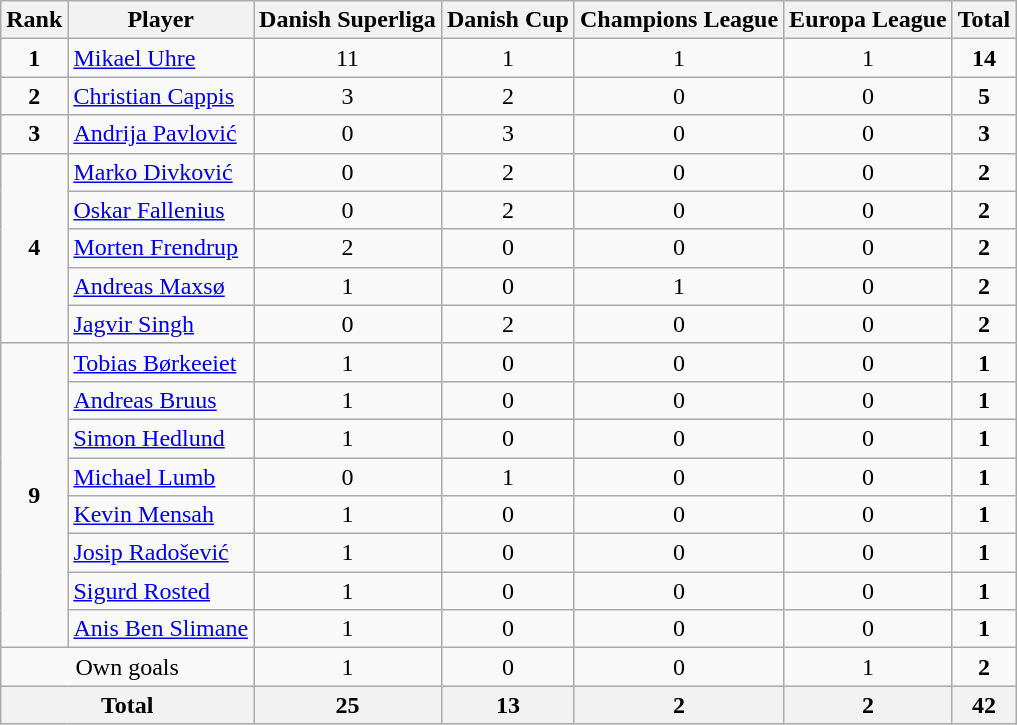<table class="wikitable" style="text-align:center;">
<tr>
<th>Rank</th>
<th>Player</th>
<th>Danish Superliga</th>
<th>Danish Cup</th>
<th>Champions League</th>
<th>Europa League</th>
<th>Total</th>
</tr>
<tr>
<td><strong>1</strong></td>
<td align=left> <a href='#'>Mikael Uhre</a></td>
<td>11</td>
<td>1</td>
<td>1</td>
<td>1</td>
<td><strong>14</strong></td>
</tr>
<tr>
<td><strong>2</strong></td>
<td align=left> <a href='#'>Christian Cappis</a></td>
<td>3</td>
<td>2</td>
<td>0</td>
<td>0</td>
<td><strong>5</strong></td>
</tr>
<tr>
<td><strong>3</strong></td>
<td align=left> <a href='#'>Andrija Pavlović</a></td>
<td>0</td>
<td>3</td>
<td>0</td>
<td>0</td>
<td><strong>3</strong></td>
</tr>
<tr>
<td rowspan="5"><strong>4</strong></td>
<td align=left> <a href='#'>Marko Divković</a></td>
<td>0</td>
<td>2</td>
<td>0</td>
<td>0</td>
<td><strong>2</strong></td>
</tr>
<tr>
<td align=left> <a href='#'>Oskar Fallenius</a></td>
<td>0</td>
<td>2</td>
<td>0</td>
<td>0</td>
<td><strong>2</strong></td>
</tr>
<tr>
<td align=left> <a href='#'>Morten Frendrup</a></td>
<td>2</td>
<td>0</td>
<td>0</td>
<td>0</td>
<td><strong>2</strong></td>
</tr>
<tr>
<td align=left> <a href='#'>Andreas Maxsø</a></td>
<td>1</td>
<td>0</td>
<td>1</td>
<td>0</td>
<td><strong>2</strong></td>
</tr>
<tr>
<td align=left> <a href='#'>Jagvir Singh</a></td>
<td>0</td>
<td>2</td>
<td>0</td>
<td>0</td>
<td><strong>2</strong></td>
</tr>
<tr>
<td rowspan="8"><strong>9</strong></td>
<td align=left> <a href='#'>Tobias Børkeeiet</a></td>
<td>1</td>
<td>0</td>
<td>0</td>
<td>0</td>
<td><strong>1</strong></td>
</tr>
<tr>
<td align=left> <a href='#'>Andreas Bruus</a></td>
<td>1</td>
<td>0</td>
<td>0</td>
<td>0</td>
<td><strong>1</strong></td>
</tr>
<tr>
<td align=left> <a href='#'>Simon Hedlund</a></td>
<td>1</td>
<td>0</td>
<td>0</td>
<td>0</td>
<td><strong>1</strong></td>
</tr>
<tr>
<td align=left> <a href='#'>Michael Lumb</a></td>
<td>0</td>
<td>1</td>
<td>0</td>
<td>0</td>
<td><strong>1</strong></td>
</tr>
<tr>
<td align=left> <a href='#'>Kevin Mensah</a></td>
<td>1</td>
<td>0</td>
<td>0</td>
<td>0</td>
<td><strong>1</strong></td>
</tr>
<tr>
<td align=left> <a href='#'>Josip Radošević</a></td>
<td>1</td>
<td>0</td>
<td>0</td>
<td>0</td>
<td><strong>1</strong></td>
</tr>
<tr>
<td align=left> <a href='#'>Sigurd Rosted</a></td>
<td>1</td>
<td>0</td>
<td>0</td>
<td>0</td>
<td><strong>1</strong></td>
</tr>
<tr>
<td align=left> <a href='#'>Anis Ben Slimane</a></td>
<td>1</td>
<td>0</td>
<td>0</td>
<td>0</td>
<td><strong>1</strong></td>
</tr>
<tr>
<td align=center colspan=2>Own goals</td>
<td>1</td>
<td>0</td>
<td>0</td>
<td>1</td>
<td><strong>2</strong></td>
</tr>
<tr>
<th colspan=2>Total</th>
<th>25</th>
<th>13</th>
<th>2</th>
<th>2</th>
<th>42</th>
</tr>
</table>
